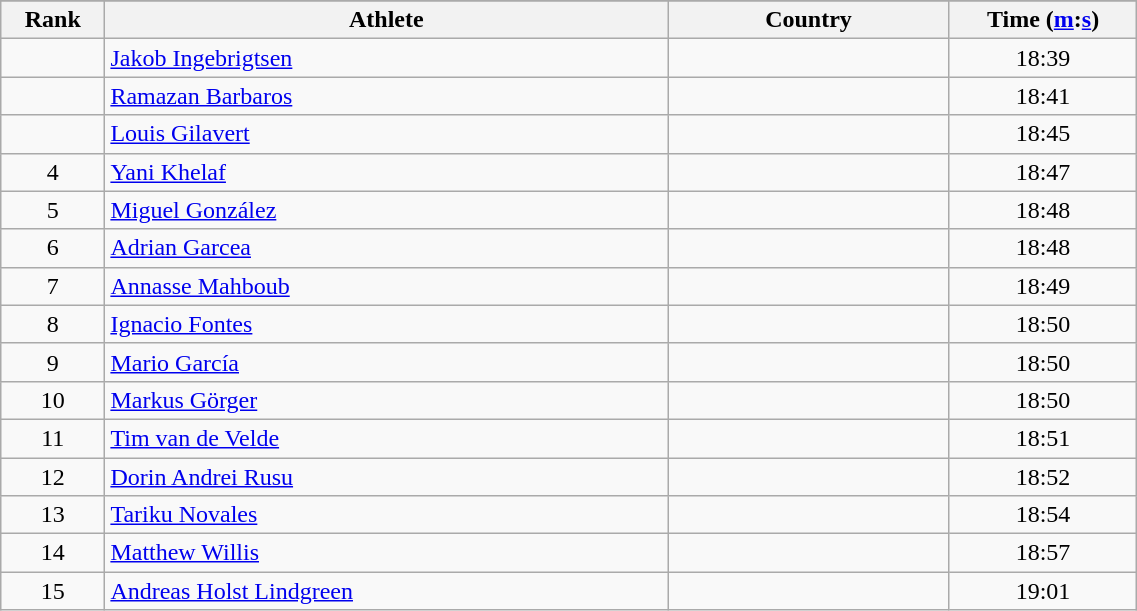<table class="wikitable" style="text-align:center;" width="60%">
<tr>
</tr>
<tr>
<th width=5%>Rank</th>
<th width=30%>Athlete</th>
<th width=15%>Country</th>
<th width=10%>Time (<a href='#'>m</a>:<a href='#'>s</a>)</th>
</tr>
<tr>
<td></td>
<td align=left><a href='#'>Jakob Ingebrigtsen</a></td>
<td align=left></td>
<td>18:39</td>
</tr>
<tr>
<td></td>
<td align=left><a href='#'>Ramazan Barbaros</a></td>
<td align=left></td>
<td>18:41</td>
</tr>
<tr>
<td></td>
<td align=left><a href='#'>Louis Gilavert</a></td>
<td align=left></td>
<td>18:45</td>
</tr>
<tr>
<td>4</td>
<td align=left><a href='#'>Yani Khelaf</a></td>
<td align=left></td>
<td>18:47</td>
</tr>
<tr>
<td>5</td>
<td align=left><a href='#'>Miguel González</a></td>
<td align=left></td>
<td>18:48</td>
</tr>
<tr>
<td>6</td>
<td align=left><a href='#'>Adrian Garcea</a></td>
<td align=left></td>
<td>18:48</td>
</tr>
<tr>
<td>7</td>
<td align=left><a href='#'>Annasse Mahboub</a></td>
<td align=left></td>
<td>18:49</td>
</tr>
<tr>
<td>8</td>
<td align=left><a href='#'>Ignacio Fontes</a></td>
<td align=left></td>
<td>18:50</td>
</tr>
<tr>
<td>9</td>
<td align=left><a href='#'>Mario García</a></td>
<td align=left></td>
<td>18:50</td>
</tr>
<tr>
<td>10</td>
<td align=left><a href='#'>Markus Görger</a></td>
<td align=left></td>
<td>18:50</td>
</tr>
<tr>
<td>11</td>
<td align=left><a href='#'>Tim van de Velde</a></td>
<td align=left></td>
<td>18:51</td>
</tr>
<tr>
<td>12</td>
<td align=left><a href='#'>Dorin Andrei Rusu</a></td>
<td align=left></td>
<td>18:52</td>
</tr>
<tr>
<td>13</td>
<td align=left><a href='#'>Tariku Novales</a></td>
<td align=left></td>
<td>18:54</td>
</tr>
<tr>
<td>14</td>
<td align=left><a href='#'>Matthew Willis</a></td>
<td align=left></td>
<td>18:57</td>
</tr>
<tr>
<td>15</td>
<td align=left><a href='#'>Andreas Holst Lindgreen</a></td>
<td align=left></td>
<td>19:01</td>
</tr>
</table>
